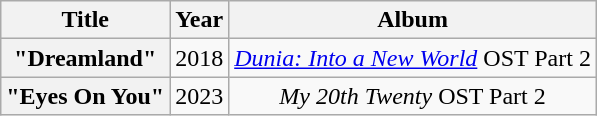<table class="wikitable plainrowheaders" style="text-align:center" border="1">
<tr>
<th scope="col">Title</th>
<th scope="col">Year</th>
<th scope="col">Album</th>
</tr>
<tr>
<th scope="row">"Dreamland"</th>
<td>2018</td>
<td><em><a href='#'>Dunia: Into a New World</a></em> OST Part 2</td>
</tr>
<tr>
<th scope="row">"Eyes On You"</th>
<td>2023</td>
<td><em>My 20th Twenty</em> OST Part 2</td>
</tr>
</table>
